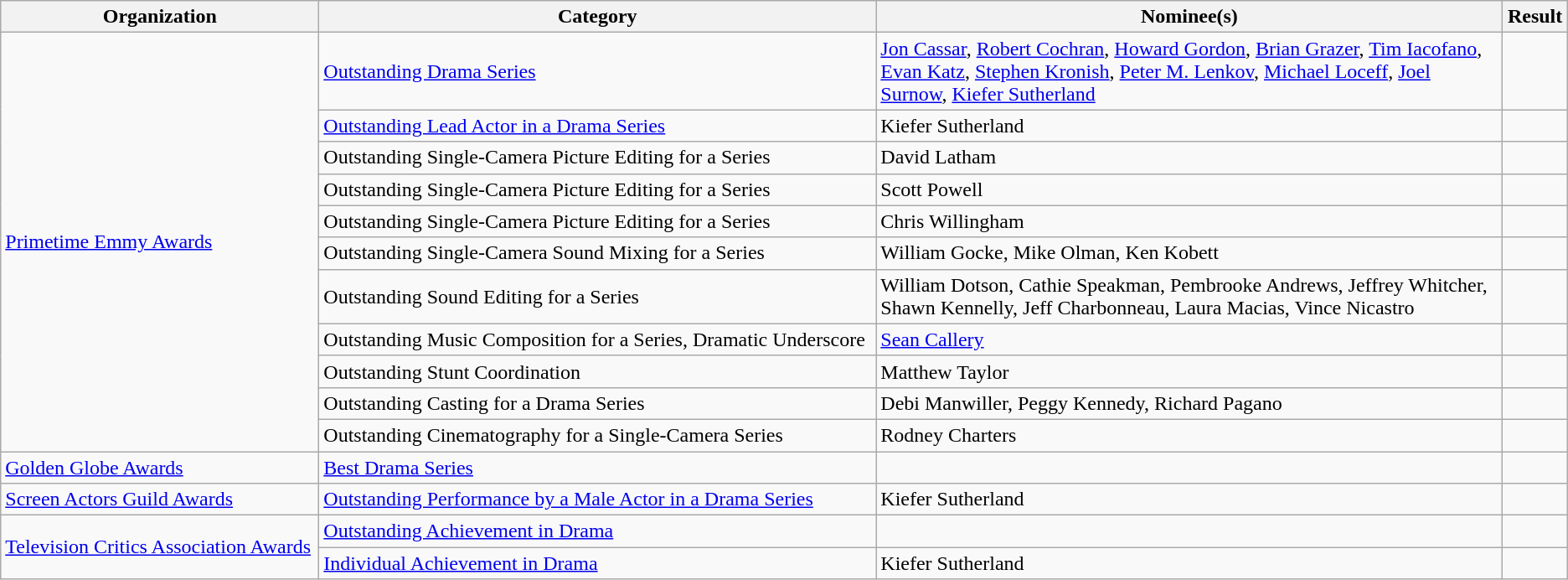<table class="wikitable">
<tr>
<th>Organization</th>
<th>Category</th>
<th style="width:40%;">Nominee(s)</th>
<th>Result</th>
</tr>
<tr>
<td rowspan=11><a href='#'>Primetime Emmy Awards</a></td>
<td><a href='#'>Outstanding Drama Series</a></td>
<td><a href='#'>Jon Cassar</a>, <a href='#'>Robert Cochran</a>, <a href='#'>Howard Gordon</a>, <a href='#'>Brian Grazer</a>, <a href='#'>Tim Iacofano</a>, <a href='#'>Evan Katz</a>, <a href='#'>Stephen Kronish</a>, <a href='#'>Peter M. Lenkov</a>, <a href='#'>Michael Loceff</a>, <a href='#'>Joel Surnow</a>, <a href='#'>Kiefer Sutherland</a></td>
<td></td>
</tr>
<tr>
<td><a href='#'>Outstanding Lead Actor in a Drama Series</a></td>
<td>Kiefer Sutherland</td>
<td></td>
</tr>
<tr>
<td>Outstanding Single-Camera Picture Editing for a Series</td>
<td>David Latham</td>
<td></td>
</tr>
<tr>
<td>Outstanding Single-Camera Picture Editing for a Series</td>
<td>Scott Powell</td>
<td></td>
</tr>
<tr>
<td>Outstanding Single-Camera Picture Editing for a Series</td>
<td>Chris Willingham</td>
<td></td>
</tr>
<tr>
<td>Outstanding Single-Camera Sound Mixing for a Series</td>
<td>William Gocke, Mike Olman, Ken Kobett</td>
<td></td>
</tr>
<tr>
<td>Outstanding Sound Editing for a Series</td>
<td>William Dotson, Cathie Speakman, Pembrooke Andrews, Jeffrey Whitcher, Shawn Kennelly, Jeff Charbonneau, Laura Macias, Vince Nicastro</td>
<td></td>
</tr>
<tr>
<td>Outstanding Music Composition for a Series, Dramatic Underscore</td>
<td><a href='#'>Sean Callery</a></td>
<td></td>
</tr>
<tr>
<td>Outstanding Stunt Coordination</td>
<td>Matthew Taylor</td>
<td></td>
</tr>
<tr>
<td>Outstanding Casting for a Drama Series</td>
<td>Debi Manwiller, Peggy Kennedy, Richard Pagano</td>
<td></td>
</tr>
<tr>
<td>Outstanding Cinematography for a Single-Camera Series</td>
<td>Rodney Charters</td>
<td></td>
</tr>
<tr>
<td><a href='#'>Golden Globe Awards</a></td>
<td><a href='#'>Best Drama Series</a></td>
<td></td>
<td></td>
</tr>
<tr>
<td><a href='#'>Screen Actors Guild Awards</a></td>
<td><a href='#'>Outstanding Performance by a Male Actor in a Drama Series</a></td>
<td>Kiefer Sutherland</td>
<td></td>
</tr>
<tr>
<td rowspan=2><a href='#'>Television Critics Association Awards</a></td>
<td><a href='#'>Outstanding Achievement in Drama</a></td>
<td></td>
<td></td>
</tr>
<tr>
<td><a href='#'>Individual Achievement in Drama</a></td>
<td>Kiefer Sutherland</td>
<td></td>
</tr>
</table>
